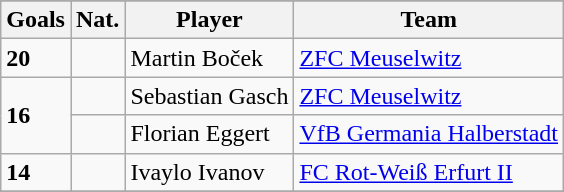<table class="wikitable">
<tr align="center" bgcolor="#dfdfdf">
</tr>
<tr>
<th>Goals</th>
<th>Nat.</th>
<th>Player</th>
<th>Team</th>
</tr>
<tr>
<td><strong>20</strong></td>
<td></td>
<td>Martin Boček</td>
<td><a href='#'>ZFC Meuselwitz</a></td>
</tr>
<tr>
<td rowspan="2"><strong>16</strong></td>
<td></td>
<td>Sebastian Gasch</td>
<td><a href='#'>ZFC Meuselwitz</a></td>
</tr>
<tr>
<td></td>
<td>Florian Eggert</td>
<td><a href='#'>VfB Germania Halberstadt</a></td>
</tr>
<tr>
<td><strong>14</strong></td>
<td></td>
<td>Ivaylo Ivanov</td>
<td><a href='#'>FC Rot-Weiß Erfurt II</a></td>
</tr>
<tr>
</tr>
</table>
